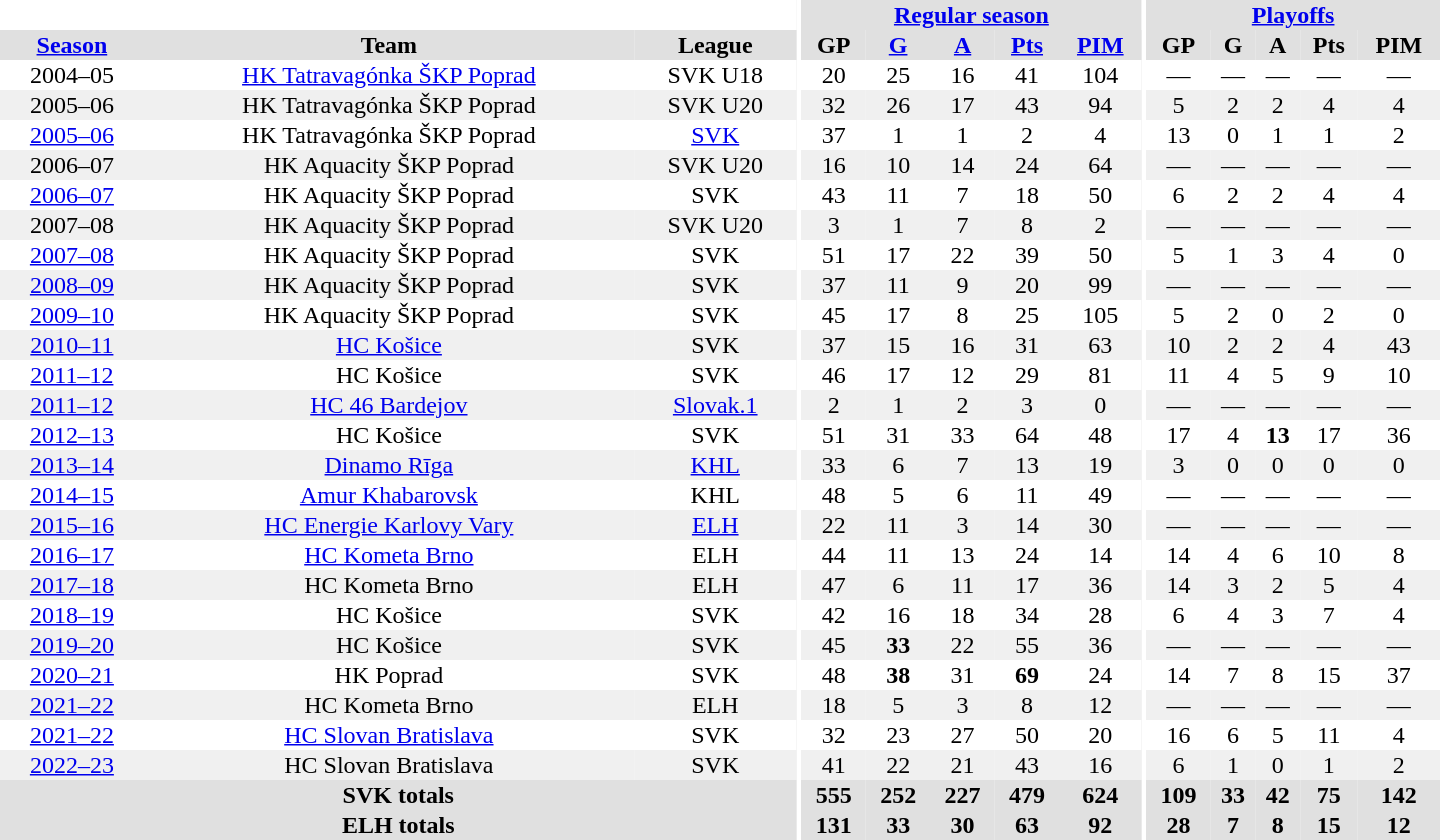<table border="0" cellpadding="1" cellspacing="0" style="text-align:center; width:60em">
<tr bgcolor="#e0e0e0">
<th colspan="3" bgcolor="#ffffff"></th>
<th rowspan="107" bgcolor="#ffffff"></th>
<th colspan="5"><a href='#'>Regular season</a></th>
<th rowspan="107" bgcolor="#ffffff"></th>
<th colspan="5"><a href='#'>Playoffs</a></th>
</tr>
<tr bgcolor="#e0e0e0">
<th><a href='#'>Season</a></th>
<th>Team</th>
<th>League</th>
<th>GP</th>
<th><a href='#'>G</a></th>
<th><a href='#'>A</a></th>
<th><a href='#'>Pts</a></th>
<th><a href='#'>PIM</a></th>
<th>GP</th>
<th>G</th>
<th>A</th>
<th>Pts</th>
<th>PIM</th>
</tr>
<tr>
<td>2004–05</td>
<td><a href='#'>HK Tatravagónka ŠKP Poprad</a></td>
<td>SVK U18</td>
<td>20</td>
<td>25</td>
<td>16</td>
<td>41</td>
<td>104</td>
<td>—</td>
<td>—</td>
<td>—</td>
<td>—</td>
<td>—</td>
</tr>
<tr bgcolor="#f0f0f0">
<td>2005–06</td>
<td>HK Tatravagónka ŠKP Poprad</td>
<td>SVK U20</td>
<td>32</td>
<td>26</td>
<td>17</td>
<td>43</td>
<td>94</td>
<td>5</td>
<td>2</td>
<td>2</td>
<td>4</td>
<td>4</td>
</tr>
<tr>
<td><a href='#'>2005–06</a></td>
<td>HK Tatravagónka ŠKP Poprad</td>
<td><a href='#'>SVK</a></td>
<td>37</td>
<td>1</td>
<td>1</td>
<td>2</td>
<td>4</td>
<td>13</td>
<td>0</td>
<td>1</td>
<td>1</td>
<td>2</td>
</tr>
<tr bgcolor="#f0f0f0">
<td>2006–07</td>
<td>HK Aquacity ŠKP Poprad</td>
<td>SVK U20</td>
<td>16</td>
<td>10</td>
<td>14</td>
<td>24</td>
<td>64</td>
<td>—</td>
<td>—</td>
<td>—</td>
<td>—</td>
<td>—</td>
</tr>
<tr>
<td><a href='#'>2006–07</a></td>
<td>HK Aquacity ŠKP Poprad</td>
<td>SVK</td>
<td>43</td>
<td>11</td>
<td>7</td>
<td>18</td>
<td>50</td>
<td>6</td>
<td>2</td>
<td>2</td>
<td>4</td>
<td>4</td>
</tr>
<tr bgcolor="#f0f0f0">
<td>2007–08</td>
<td>HK Aquacity ŠKP Poprad</td>
<td>SVK U20</td>
<td>3</td>
<td>1</td>
<td>7</td>
<td>8</td>
<td>2</td>
<td>—</td>
<td>—</td>
<td>—</td>
<td>—</td>
<td>—</td>
</tr>
<tr>
<td><a href='#'>2007–08</a></td>
<td>HK Aquacity ŠKP Poprad</td>
<td>SVK</td>
<td>51</td>
<td>17</td>
<td>22</td>
<td>39</td>
<td>50</td>
<td>5</td>
<td>1</td>
<td>3</td>
<td>4</td>
<td>0</td>
</tr>
<tr bgcolor="#f0f0f0">
<td><a href='#'>2008–09</a></td>
<td>HK Aquacity ŠKP Poprad</td>
<td>SVK</td>
<td>37</td>
<td>11</td>
<td>9</td>
<td>20</td>
<td>99</td>
<td>—</td>
<td>—</td>
<td>—</td>
<td>—</td>
<td>—</td>
</tr>
<tr>
<td><a href='#'>2009–10</a></td>
<td>HK Aquacity ŠKP Poprad</td>
<td>SVK</td>
<td>45</td>
<td>17</td>
<td>8</td>
<td>25</td>
<td>105</td>
<td>5</td>
<td>2</td>
<td>0</td>
<td>2</td>
<td>0</td>
</tr>
<tr bgcolor="#f0f0f0">
<td><a href='#'>2010–11</a></td>
<td><a href='#'>HC Košice</a></td>
<td>SVK</td>
<td>37</td>
<td>15</td>
<td>16</td>
<td>31</td>
<td>63</td>
<td>10</td>
<td>2</td>
<td>2</td>
<td>4</td>
<td>43</td>
</tr>
<tr>
<td><a href='#'>2011–12</a></td>
<td>HC Košice</td>
<td>SVK</td>
<td>46</td>
<td>17</td>
<td>12</td>
<td>29</td>
<td>81</td>
<td>11</td>
<td>4</td>
<td>5</td>
<td>9</td>
<td>10</td>
</tr>
<tr bgcolor="#f0f0f0">
<td><a href='#'>2011–12</a></td>
<td><a href='#'>HC 46 Bardejov</a></td>
<td><a href='#'>Slovak.1</a></td>
<td>2</td>
<td>1</td>
<td>2</td>
<td>3</td>
<td>0</td>
<td>—</td>
<td>—</td>
<td>—</td>
<td>—</td>
<td>—</td>
</tr>
<tr>
<td><a href='#'>2012–13</a></td>
<td>HC Košice</td>
<td>SVK</td>
<td>51</td>
<td>31</td>
<td>33</td>
<td>64</td>
<td>48</td>
<td>17</td>
<td>4</td>
<td><strong>13</strong></td>
<td>17</td>
<td>36</td>
</tr>
<tr bgcolor="#f0f0f0">
<td><a href='#'>2013–14</a></td>
<td><a href='#'>Dinamo Rīga</a></td>
<td><a href='#'>KHL</a></td>
<td>33</td>
<td>6</td>
<td>7</td>
<td>13</td>
<td>19</td>
<td>3</td>
<td>0</td>
<td>0</td>
<td>0</td>
<td>0</td>
</tr>
<tr>
<td><a href='#'>2014–15</a></td>
<td><a href='#'>Amur Khabarovsk</a></td>
<td>KHL</td>
<td>48</td>
<td>5</td>
<td>6</td>
<td>11</td>
<td>49</td>
<td>—</td>
<td>—</td>
<td>—</td>
<td>—</td>
<td>—</td>
</tr>
<tr bgcolor="#f0f0f0">
<td><a href='#'>2015–16</a></td>
<td><a href='#'>HC Energie Karlovy Vary</a></td>
<td><a href='#'>ELH</a></td>
<td>22</td>
<td>11</td>
<td>3</td>
<td>14</td>
<td>30</td>
<td>—</td>
<td>—</td>
<td>—</td>
<td>—</td>
<td>—</td>
</tr>
<tr>
<td><a href='#'>2016–17</a></td>
<td><a href='#'>HC Kometa Brno</a></td>
<td>ELH</td>
<td>44</td>
<td>11</td>
<td>13</td>
<td>24</td>
<td>14</td>
<td>14</td>
<td>4</td>
<td>6</td>
<td>10</td>
<td>8</td>
</tr>
<tr bgcolor="#f0f0f0">
<td><a href='#'>2017–18</a></td>
<td>HC Kometa Brno</td>
<td>ELH</td>
<td>47</td>
<td>6</td>
<td>11</td>
<td>17</td>
<td>36</td>
<td>14</td>
<td>3</td>
<td>2</td>
<td>5</td>
<td>4</td>
</tr>
<tr>
<td><a href='#'>2018–19</a></td>
<td>HC Košice</td>
<td>SVK</td>
<td>42</td>
<td>16</td>
<td>18</td>
<td>34</td>
<td>28</td>
<td>6</td>
<td>4</td>
<td>3</td>
<td>7</td>
<td>4</td>
</tr>
<tr bgcolor="#f0f0f0">
<td><a href='#'>2019–20</a></td>
<td>HC Košice</td>
<td>SVK</td>
<td>45</td>
<td><strong>33</strong></td>
<td>22</td>
<td>55</td>
<td>36</td>
<td>—</td>
<td>—</td>
<td>—</td>
<td>—</td>
<td>—</td>
</tr>
<tr>
<td><a href='#'>2020–21</a></td>
<td>HK Poprad</td>
<td>SVK</td>
<td>48</td>
<td><strong>38</strong></td>
<td>31</td>
<td><strong>69</strong></td>
<td>24</td>
<td>14</td>
<td>7</td>
<td>8</td>
<td>15</td>
<td>37</td>
</tr>
<tr bgcolor="#f0f0f0">
<td><a href='#'>2021–22</a></td>
<td>HC Kometa Brno</td>
<td>ELH</td>
<td>18</td>
<td>5</td>
<td>3</td>
<td>8</td>
<td>12</td>
<td>—</td>
<td>—</td>
<td>—</td>
<td>—</td>
<td>—</td>
</tr>
<tr>
<td><a href='#'>2021–22</a></td>
<td><a href='#'>HC Slovan Bratislava</a></td>
<td>SVK</td>
<td>32</td>
<td>23</td>
<td>27</td>
<td>50</td>
<td>20</td>
<td>16</td>
<td>6</td>
<td>5</td>
<td>11</td>
<td>4</td>
</tr>
<tr bgcolor="#f0f0f0">
<td><a href='#'>2022–23</a></td>
<td>HC Slovan Bratislava</td>
<td>SVK</td>
<td>41</td>
<td>22</td>
<td>21</td>
<td>43</td>
<td>16</td>
<td>6</td>
<td>1</td>
<td>0</td>
<td>1</td>
<td>2</td>
</tr>
<tr bgcolor="#e0e0e0">
<th colspan="3">SVK totals</th>
<th>555</th>
<th>252</th>
<th>227</th>
<th>479</th>
<th>624</th>
<th>109</th>
<th>33</th>
<th>42</th>
<th>75</th>
<th>142</th>
</tr>
<tr bgcolor="#e0e0e0">
<th colspan="3">ELH totals</th>
<th>131</th>
<th>33</th>
<th>30</th>
<th>63</th>
<th>92</th>
<th>28</th>
<th>7</th>
<th>8</th>
<th>15</th>
<th>12</th>
</tr>
</table>
